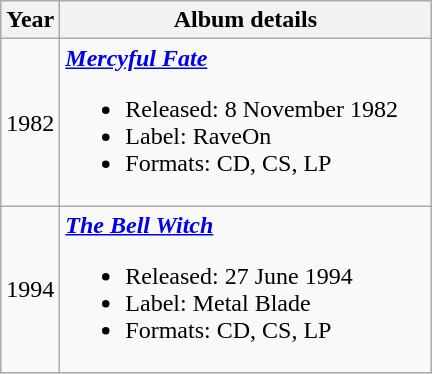<table class ="wikitable" border="1">
<tr>
<th>Year</th>
<th width="240">Album details</th>
</tr>
<tr>
<td>1982</td>
<td align="left"><strong><em><a href='#'>Mercyful Fate</a></em></strong><br><ul><li>Released: 8 November 1982</li><li>Label: RaveOn</li><li>Formats: CD, CS, LP</li></ul></td>
</tr>
<tr>
<td>1994</td>
<td align="left"><strong><em><a href='#'>The Bell Witch</a></em></strong><br><ul><li>Released: 27 June 1994</li><li>Label: Metal Blade</li><li>Formats: CD, CS, LP</li></ul></td>
</tr>
</table>
